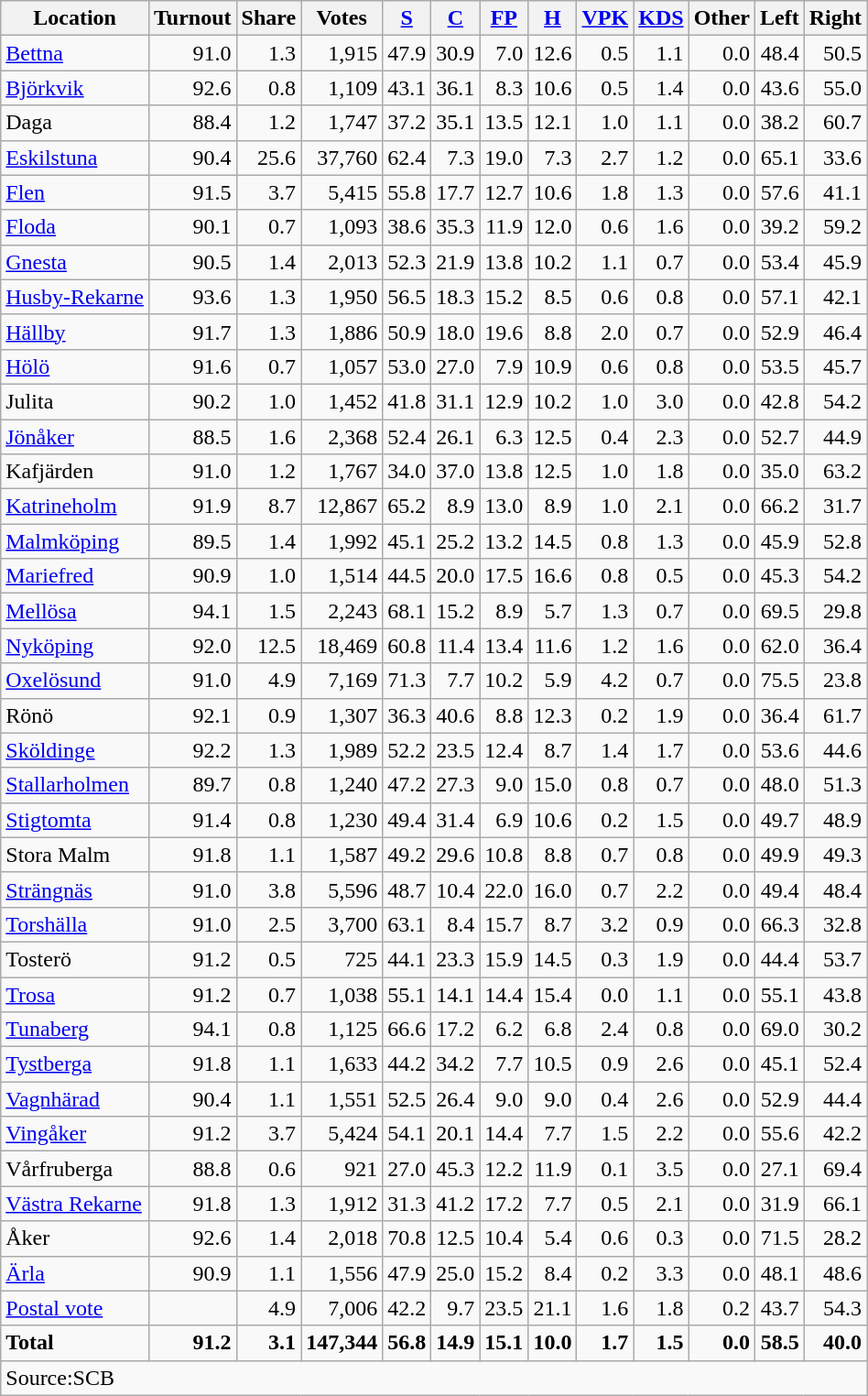<table class="wikitable sortable" style=text-align:right>
<tr>
<th>Location</th>
<th>Turnout</th>
<th>Share</th>
<th>Votes</th>
<th><a href='#'>S</a></th>
<th><a href='#'>C</a></th>
<th><a href='#'>FP</a></th>
<th><a href='#'>H</a></th>
<th><a href='#'>VPK</a></th>
<th><a href='#'>KDS</a></th>
<th>Other</th>
<th>Left</th>
<th>Right</th>
</tr>
<tr>
<td align=left><a href='#'>Bettna</a></td>
<td>91.0</td>
<td>1.3</td>
<td>1,915</td>
<td>47.9</td>
<td>30.9</td>
<td>7.0</td>
<td>12.6</td>
<td>0.5</td>
<td>1.1</td>
<td>0.0</td>
<td>48.4</td>
<td>50.5</td>
</tr>
<tr>
<td align=left><a href='#'>Björkvik</a></td>
<td>92.6</td>
<td>0.8</td>
<td>1,109</td>
<td>43.1</td>
<td>36.1</td>
<td>8.3</td>
<td>10.6</td>
<td>0.5</td>
<td>1.4</td>
<td>0.0</td>
<td>43.6</td>
<td>55.0</td>
</tr>
<tr>
<td align=left>Daga</td>
<td>88.4</td>
<td>1.2</td>
<td>1,747</td>
<td>37.2</td>
<td>35.1</td>
<td>13.5</td>
<td>12.1</td>
<td>1.0</td>
<td>1.1</td>
<td>0.0</td>
<td>38.2</td>
<td>60.7</td>
</tr>
<tr>
<td align=left><a href='#'>Eskilstuna</a></td>
<td>90.4</td>
<td>25.6</td>
<td>37,760</td>
<td>62.4</td>
<td>7.3</td>
<td>19.0</td>
<td>7.3</td>
<td>2.7</td>
<td>1.2</td>
<td>0.0</td>
<td>65.1</td>
<td>33.6</td>
</tr>
<tr>
<td align=left><a href='#'>Flen</a></td>
<td>91.5</td>
<td>3.7</td>
<td>5,415</td>
<td>55.8</td>
<td>17.7</td>
<td>12.7</td>
<td>10.6</td>
<td>1.8</td>
<td>1.3</td>
<td>0.0</td>
<td>57.6</td>
<td>41.1</td>
</tr>
<tr>
<td align=left><a href='#'>Floda</a></td>
<td>90.1</td>
<td>0.7</td>
<td>1,093</td>
<td>38.6</td>
<td>35.3</td>
<td>11.9</td>
<td>12.0</td>
<td>0.6</td>
<td>1.6</td>
<td>0.0</td>
<td>39.2</td>
<td>59.2</td>
</tr>
<tr>
<td align=left><a href='#'>Gnesta</a></td>
<td>90.5</td>
<td>1.4</td>
<td>2,013</td>
<td>52.3</td>
<td>21.9</td>
<td>13.8</td>
<td>10.2</td>
<td>1.1</td>
<td>0.7</td>
<td>0.0</td>
<td>53.4</td>
<td>45.9</td>
</tr>
<tr>
<td align=left><a href='#'>Husby-Rekarne</a></td>
<td>93.6</td>
<td>1.3</td>
<td>1,950</td>
<td>56.5</td>
<td>18.3</td>
<td>15.2</td>
<td>8.5</td>
<td>0.6</td>
<td>0.8</td>
<td>0.0</td>
<td>57.1</td>
<td>42.1</td>
</tr>
<tr>
<td align=left><a href='#'>Hällby</a></td>
<td>91.7</td>
<td>1.3</td>
<td>1,886</td>
<td>50.9</td>
<td>18.0</td>
<td>19.6</td>
<td>8.8</td>
<td>2.0</td>
<td>0.7</td>
<td>0.0</td>
<td>52.9</td>
<td>46.4</td>
</tr>
<tr>
<td align=left><a href='#'>Hölö</a></td>
<td>91.6</td>
<td>0.7</td>
<td>1,057</td>
<td>53.0</td>
<td>27.0</td>
<td>7.9</td>
<td>10.9</td>
<td>0.6</td>
<td>0.8</td>
<td>0.0</td>
<td>53.5</td>
<td>45.7</td>
</tr>
<tr>
<td align=left>Julita</td>
<td>90.2</td>
<td>1.0</td>
<td>1,452</td>
<td>41.8</td>
<td>31.1</td>
<td>12.9</td>
<td>10.2</td>
<td>1.0</td>
<td>3.0</td>
<td>0.0</td>
<td>42.8</td>
<td>54.2</td>
</tr>
<tr>
<td align=left><a href='#'>Jönåker</a></td>
<td>88.5</td>
<td>1.6</td>
<td>2,368</td>
<td>52.4</td>
<td>26.1</td>
<td>6.3</td>
<td>12.5</td>
<td>0.4</td>
<td>2.3</td>
<td>0.0</td>
<td>52.7</td>
<td>44.9</td>
</tr>
<tr>
<td align=left>Kafjärden</td>
<td>91.0</td>
<td>1.2</td>
<td>1,767</td>
<td>34.0</td>
<td>37.0</td>
<td>13.8</td>
<td>12.5</td>
<td>1.0</td>
<td>1.8</td>
<td>0.0</td>
<td>35.0</td>
<td>63.2</td>
</tr>
<tr>
<td align=left><a href='#'>Katrineholm</a></td>
<td>91.9</td>
<td>8.7</td>
<td>12,867</td>
<td>65.2</td>
<td>8.9</td>
<td>13.0</td>
<td>8.9</td>
<td>1.0</td>
<td>2.1</td>
<td>0.0</td>
<td>66.2</td>
<td>31.7</td>
</tr>
<tr>
<td align=left><a href='#'>Malmköping</a></td>
<td>89.5</td>
<td>1.4</td>
<td>1,992</td>
<td>45.1</td>
<td>25.2</td>
<td>13.2</td>
<td>14.5</td>
<td>0.8</td>
<td>1.3</td>
<td>0.0</td>
<td>45.9</td>
<td>52.8</td>
</tr>
<tr>
<td align=left><a href='#'>Mariefred</a></td>
<td>90.9</td>
<td>1.0</td>
<td>1,514</td>
<td>44.5</td>
<td>20.0</td>
<td>17.5</td>
<td>16.6</td>
<td>0.8</td>
<td>0.5</td>
<td>0.0</td>
<td>45.3</td>
<td>54.2</td>
</tr>
<tr>
<td align=left><a href='#'>Mellösa</a></td>
<td>94.1</td>
<td>1.5</td>
<td>2,243</td>
<td>68.1</td>
<td>15.2</td>
<td>8.9</td>
<td>5.7</td>
<td>1.3</td>
<td>0.7</td>
<td>0.0</td>
<td>69.5</td>
<td>29.8</td>
</tr>
<tr>
<td align=left><a href='#'>Nyköping</a></td>
<td>92.0</td>
<td>12.5</td>
<td>18,469</td>
<td>60.8</td>
<td>11.4</td>
<td>13.4</td>
<td>11.6</td>
<td>1.2</td>
<td>1.6</td>
<td>0.0</td>
<td>62.0</td>
<td>36.4</td>
</tr>
<tr>
<td align=left><a href='#'>Oxelösund</a></td>
<td>91.0</td>
<td>4.9</td>
<td>7,169</td>
<td>71.3</td>
<td>7.7</td>
<td>10.2</td>
<td>5.9</td>
<td>4.2</td>
<td>0.7</td>
<td>0.0</td>
<td>75.5</td>
<td>23.8</td>
</tr>
<tr>
<td align=left>Rönö</td>
<td>92.1</td>
<td>0.9</td>
<td>1,307</td>
<td>36.3</td>
<td>40.6</td>
<td>8.8</td>
<td>12.3</td>
<td>0.2</td>
<td>1.9</td>
<td>0.0</td>
<td>36.4</td>
<td>61.7</td>
</tr>
<tr>
<td align=left><a href='#'>Sköldinge</a></td>
<td>92.2</td>
<td>1.3</td>
<td>1,989</td>
<td>52.2</td>
<td>23.5</td>
<td>12.4</td>
<td>8.7</td>
<td>1.4</td>
<td>1.7</td>
<td>0.0</td>
<td>53.6</td>
<td>44.6</td>
</tr>
<tr>
<td align=left><a href='#'>Stallarholmen</a></td>
<td>89.7</td>
<td>0.8</td>
<td>1,240</td>
<td>47.2</td>
<td>27.3</td>
<td>9.0</td>
<td>15.0</td>
<td>0.8</td>
<td>0.7</td>
<td>0.0</td>
<td>48.0</td>
<td>51.3</td>
</tr>
<tr>
<td align=left><a href='#'>Stigtomta</a></td>
<td>91.4</td>
<td>0.8</td>
<td>1,230</td>
<td>49.4</td>
<td>31.4</td>
<td>6.9</td>
<td>10.6</td>
<td>0.2</td>
<td>1.5</td>
<td>0.0</td>
<td>49.7</td>
<td>48.9</td>
</tr>
<tr>
<td align=left>Stora Malm</td>
<td>91.8</td>
<td>1.1</td>
<td>1,587</td>
<td>49.2</td>
<td>29.6</td>
<td>10.8</td>
<td>8.8</td>
<td>0.7</td>
<td>0.8</td>
<td>0.0</td>
<td>49.9</td>
<td>49.3</td>
</tr>
<tr>
<td align=left><a href='#'>Strängnäs</a></td>
<td>91.0</td>
<td>3.8</td>
<td>5,596</td>
<td>48.7</td>
<td>10.4</td>
<td>22.0</td>
<td>16.0</td>
<td>0.7</td>
<td>2.2</td>
<td>0.0</td>
<td>49.4</td>
<td>48.4</td>
</tr>
<tr>
<td align=left><a href='#'>Torshälla</a></td>
<td>91.0</td>
<td>2.5</td>
<td>3,700</td>
<td>63.1</td>
<td>8.4</td>
<td>15.7</td>
<td>8.7</td>
<td>3.2</td>
<td>0.9</td>
<td>0.0</td>
<td>66.3</td>
<td>32.8</td>
</tr>
<tr>
<td align=left>Tosterö</td>
<td>91.2</td>
<td>0.5</td>
<td>725</td>
<td>44.1</td>
<td>23.3</td>
<td>15.9</td>
<td>14.5</td>
<td>0.3</td>
<td>1.9</td>
<td>0.0</td>
<td>44.4</td>
<td>53.7</td>
</tr>
<tr>
<td align=left><a href='#'>Trosa</a></td>
<td>91.2</td>
<td>0.7</td>
<td>1,038</td>
<td>55.1</td>
<td>14.1</td>
<td>14.4</td>
<td>15.4</td>
<td>0.0</td>
<td>1.1</td>
<td>0.0</td>
<td>55.1</td>
<td>43.8</td>
</tr>
<tr>
<td align=left><a href='#'>Tunaberg</a></td>
<td>94.1</td>
<td>0.8</td>
<td>1,125</td>
<td>66.6</td>
<td>17.2</td>
<td>6.2</td>
<td>6.8</td>
<td>2.4</td>
<td>0.8</td>
<td>0.0</td>
<td>69.0</td>
<td>30.2</td>
</tr>
<tr>
<td align=left><a href='#'>Tystberga</a></td>
<td>91.8</td>
<td>1.1</td>
<td>1,633</td>
<td>44.2</td>
<td>34.2</td>
<td>7.7</td>
<td>10.5</td>
<td>0.9</td>
<td>2.6</td>
<td>0.0</td>
<td>45.1</td>
<td>52.4</td>
</tr>
<tr>
<td align=left><a href='#'>Vagnhärad</a></td>
<td>90.4</td>
<td>1.1</td>
<td>1,551</td>
<td>52.5</td>
<td>26.4</td>
<td>9.0</td>
<td>9.0</td>
<td>0.4</td>
<td>2.6</td>
<td>0.0</td>
<td>52.9</td>
<td>44.4</td>
</tr>
<tr>
<td align=left><a href='#'>Vingåker</a></td>
<td>91.2</td>
<td>3.7</td>
<td>5,424</td>
<td>54.1</td>
<td>20.1</td>
<td>14.4</td>
<td>7.7</td>
<td>1.5</td>
<td>2.2</td>
<td>0.0</td>
<td>55.6</td>
<td>42.2</td>
</tr>
<tr>
<td align=left>Vårfruberga</td>
<td>88.8</td>
<td>0.6</td>
<td>921</td>
<td>27.0</td>
<td>45.3</td>
<td>12.2</td>
<td>11.9</td>
<td>0.1</td>
<td>3.5</td>
<td>0.0</td>
<td>27.1</td>
<td>69.4</td>
</tr>
<tr>
<td align=left><a href='#'>Västra Rekarne</a></td>
<td>91.8</td>
<td>1.3</td>
<td>1,912</td>
<td>31.3</td>
<td>41.2</td>
<td>17.2</td>
<td>7.7</td>
<td>0.5</td>
<td>2.1</td>
<td>0.0</td>
<td>31.9</td>
<td>66.1</td>
</tr>
<tr>
<td align=left>Åker</td>
<td>92.6</td>
<td>1.4</td>
<td>2,018</td>
<td>70.8</td>
<td>12.5</td>
<td>10.4</td>
<td>5.4</td>
<td>0.6</td>
<td>0.3</td>
<td>0.0</td>
<td>71.5</td>
<td>28.2</td>
</tr>
<tr>
<td align=left><a href='#'>Ärla</a></td>
<td>90.9</td>
<td>1.1</td>
<td>1,556</td>
<td>47.9</td>
<td>25.0</td>
<td>15.2</td>
<td>8.4</td>
<td>0.2</td>
<td>3.3</td>
<td>0.0</td>
<td>48.1</td>
<td>48.6</td>
</tr>
<tr>
<td align=left><a href='#'>Postal vote</a></td>
<td></td>
<td>4.9</td>
<td>7,006</td>
<td>42.2</td>
<td>9.7</td>
<td>23.5</td>
<td>21.1</td>
<td>1.6</td>
<td>1.8</td>
<td>0.2</td>
<td>43.7</td>
<td>54.3</td>
</tr>
<tr>
<td align=left><strong>Total</strong></td>
<td><strong>91.2</strong></td>
<td><strong>3.1</strong></td>
<td><strong>147,344</strong></td>
<td><strong>56.8</strong></td>
<td><strong>14.9</strong></td>
<td><strong>15.1</strong></td>
<td><strong>10.0</strong></td>
<td><strong>1.7</strong></td>
<td><strong>1.5</strong></td>
<td><strong>0.0</strong></td>
<td><strong>58.5</strong></td>
<td><strong>40.0</strong></td>
</tr>
<tr>
<td align=left colspan=13>Source:SCB </td>
</tr>
</table>
